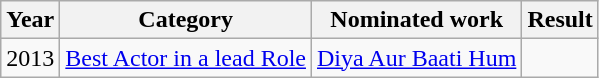<table class="wikitable">
<tr>
<th>Year</th>
<th>Category</th>
<th>Nominated work</th>
<th>Result</th>
</tr>
<tr>
<td>2013</td>
<td><a href='#'>Best Actor in a lead Role</a></td>
<td><a href='#'>Diya Aur Baati Hum</a></td>
<td></td>
</tr>
</table>
